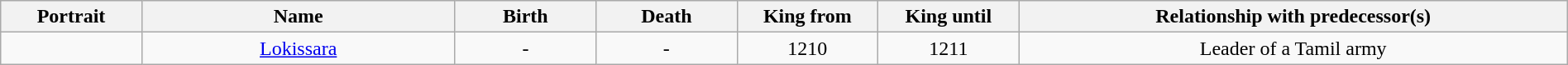<table width=100% class="wikitable">
<tr>
<th width=9%>Portrait</th>
<th width=20%>Name</th>
<th width=9%>Birth</th>
<th width=9%>Death</th>
<th width=9%>King from</th>
<th width=9%>King until</th>
<th width=35%>Relationship with predecessor(s)</th>
</tr>
<tr>
<td></td>
<td align="center"><a href='#'>Lokissara</a></td>
<td align="center">-</td>
<td align="center">-</td>
<td align="center">1210</td>
<td align="center">1211</td>
<td align="center">Leader of a Tamil army</td>
</tr>
</table>
